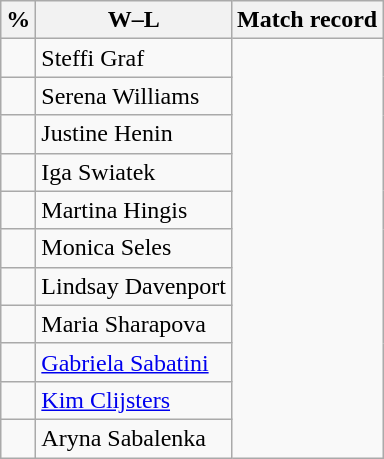<table class="wikitable" style="text-align:center; display:inline-table">
<tr>
<th scope="col">%</th>
<th scope="col">W–L</th>
<th scope="col">Match record</th>
</tr>
<tr>
<td></td>
<td style="text-align:left"> Steffi Graf</td>
</tr>
<tr>
<td></td>
<td style="text-align:left"> Serena Williams</td>
</tr>
<tr>
<td></td>
<td style="text-align:left"> Justine Henin</td>
</tr>
<tr>
<td></td>
<td style="text-align:left"> Iga Swiatek</td>
</tr>
<tr>
<td></td>
<td style="text-align:left"> Martina Hingis</td>
</tr>
<tr>
<td></td>
<td style="text-align:left"> Monica Seles</td>
</tr>
<tr>
<td></td>
<td style="text-align:left"> Lindsay Davenport</td>
</tr>
<tr>
<td></td>
<td style="text-align:left"> Maria Sharapova</td>
</tr>
<tr>
<td></td>
<td style="text-align:left"> <a href='#'>Gabriela Sabatini</a></td>
</tr>
<tr>
<td></td>
<td style="text-align:left"> <a href='#'>Kim Clijsters</a></td>
</tr>
<tr>
<td></td>
<td style="text-align:left"> Aryna Sabalenka</td>
</tr>
</table>
